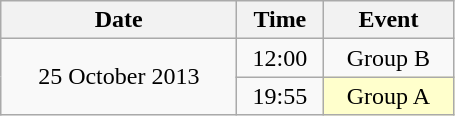<table class = "wikitable" style="text-align:center;">
<tr>
<th width=150>Date</th>
<th width=50>Time</th>
<th width=80>Event</th>
</tr>
<tr>
<td rowspan=2>25 October 2013</td>
<td>12:00</td>
<td>Group B</td>
</tr>
<tr>
<td>19:55</td>
<td bgcolor=ffffcc>Group A</td>
</tr>
</table>
